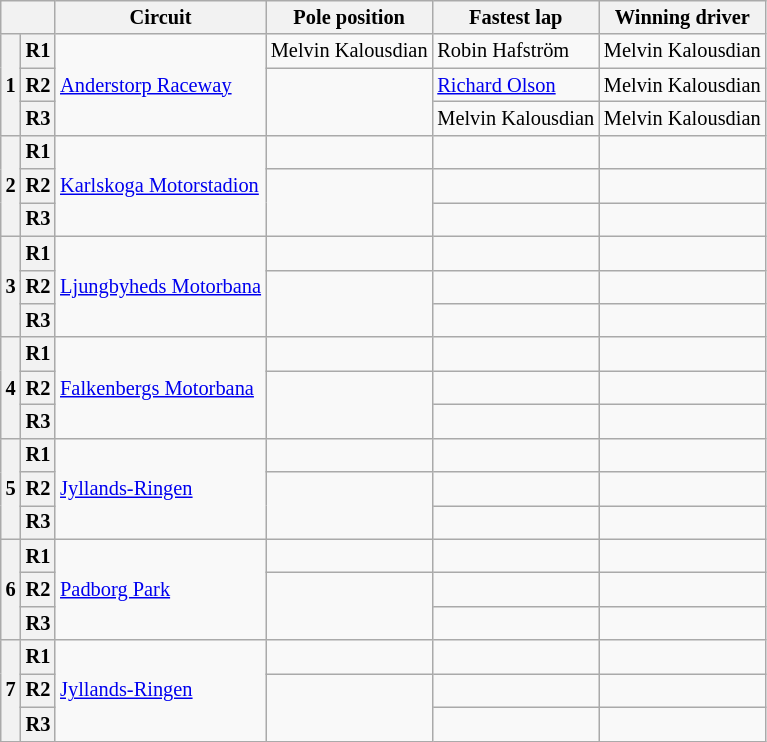<table class="wikitable" style="font-size: 85%">
<tr>
<th colspan=2></th>
<th>Circuit</th>
<th>Pole position</th>
<th>Fastest lap</th>
<th>Winning driver</th>
</tr>
<tr>
<th rowspan=3>1</th>
<th>R1</th>
<td rowspan=3> <a href='#'>Anderstorp Raceway</a></td>
<td> Melvin Kalousdian</td>
<td> Robin Hafström</td>
<td> Melvin Kalousdian</td>
</tr>
<tr>
<th>R2</th>
<td rowspan=2></td>
<td> <a href='#'>Richard Olson</a></td>
<td> Melvin Kalousdian</td>
</tr>
<tr>
<th>R3</th>
<td> Melvin Kalousdian</td>
<td> Melvin Kalousdian</td>
</tr>
<tr>
<th rowspan=3>2</th>
<th>R1</th>
<td rowspan=3> <a href='#'>Karlskoga Motorstadion</a></td>
<td></td>
<td></td>
<td></td>
</tr>
<tr>
<th>R2</th>
<td rowspan=2></td>
<td></td>
<td></td>
</tr>
<tr>
<th>R3</th>
<td></td>
<td></td>
</tr>
<tr>
<th rowspan=3>3</th>
<th>R1</th>
<td rowspan=3> <a href='#'>Ljungbyheds Motorbana</a></td>
<td></td>
<td></td>
<td></td>
</tr>
<tr>
<th>R2</th>
<td rowspan=2></td>
<td></td>
<td></td>
</tr>
<tr>
<th>R3</th>
<td></td>
<td></td>
</tr>
<tr>
<th rowspan=3>4</th>
<th>R1</th>
<td rowspan=3> <a href='#'>Falkenbergs Motorbana</a></td>
<td></td>
<td></td>
<td></td>
</tr>
<tr>
<th>R2</th>
<td rowspan=2></td>
<td></td>
<td></td>
</tr>
<tr>
<th>R3</th>
<td></td>
<td></td>
</tr>
<tr>
<th rowspan=3>5</th>
<th>R1</th>
<td rowspan=3> <a href='#'>Jyllands-Ringen</a></td>
<td></td>
<td></td>
<td></td>
</tr>
<tr>
<th>R2</th>
<td rowspan=2></td>
<td></td>
<td></td>
</tr>
<tr>
<th>R3</th>
<td></td>
<td></td>
</tr>
<tr>
<th rowspan=3>6</th>
<th>R1</th>
<td rowspan=3> <a href='#'>Padborg Park</a></td>
<td></td>
<td></td>
<td></td>
</tr>
<tr>
<th>R2</th>
<td rowspan=2></td>
<td></td>
<td></td>
</tr>
<tr>
<th>R3</th>
<td></td>
<td></td>
</tr>
<tr>
<th rowspan=3>7</th>
<th>R1</th>
<td rowspan=3> <a href='#'>Jyllands-Ringen</a></td>
<td></td>
<td></td>
<td></td>
</tr>
<tr>
<th>R2</th>
<td rowspan=2></td>
<td></td>
<td></td>
</tr>
<tr>
<th>R3</th>
<td></td>
<td></td>
</tr>
</table>
